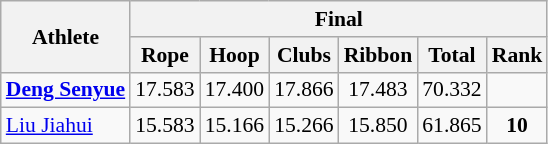<table class="wikitable"style="text-align:left; font-size:90%">
<tr>
<th rowspan=2>Athlete</th>
<th colspan=6>Final</th>
</tr>
<tr>
<th>Rope</th>
<th>Hoop</th>
<th>Clubs</th>
<th>Ribbon</th>
<th>Total</th>
<th>Rank</th>
</tr>
<tr>
<td><strong><a href='#'>Deng Senyue</a></strong></td>
<td style="text-align:center;">17.583</td>
<td style="text-align:center;">17.400</td>
<td style="text-align:center;">17.866</td>
<td style="text-align:center;">17.483</td>
<td style="text-align:center;">70.332</td>
<td style="text-align:center;"></td>
</tr>
<tr>
<td><a href='#'>Liu Jiahui</a></td>
<td style="text-align:center;">15.583</td>
<td style="text-align:center;">15.166</td>
<td style="text-align:center;">15.266</td>
<td style="text-align:center;">15.850</td>
<td style="text-align:center;">61.865</td>
<td style="text-align:center;"><strong>10</strong></td>
</tr>
</table>
